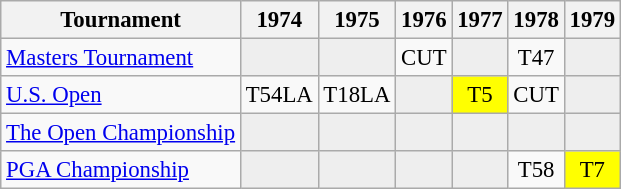<table class="wikitable" style="font-size:95%;text-align:center;">
<tr>
<th>Tournament</th>
<th>1974</th>
<th>1975</th>
<th>1976</th>
<th>1977</th>
<th>1978</th>
<th>1979</th>
</tr>
<tr>
<td align=left><a href='#'>Masters Tournament</a></td>
<td style="background:#eeeeee;"></td>
<td style="background:#eeeeee;"></td>
<td>CUT</td>
<td style="background:#eeeeee;"></td>
<td>T47</td>
<td style="background:#eeeeee;"></td>
</tr>
<tr>
<td align=left><a href='#'>U.S. Open</a></td>
<td>T54<span>LA</span></td>
<td>T18<span>LA</span></td>
<td style="background:#eeeeee;"></td>
<td style="background:yellow;">T5</td>
<td>CUT</td>
<td style="background:#eeeeee;"></td>
</tr>
<tr>
<td align=left><a href='#'>The Open Championship</a></td>
<td style="background:#eeeeee;"></td>
<td style="background:#eeeeee;"></td>
<td style="background:#eeeeee;"></td>
<td style="background:#eeeeee;"></td>
<td style="background:#eeeeee;"></td>
<td style="background:#eeeeee;"></td>
</tr>
<tr>
<td align=left><a href='#'>PGA Championship</a></td>
<td style="background:#eeeeee;"></td>
<td style="background:#eeeeee;"></td>
<td style="background:#eeeeee;"></td>
<td style="background:#eeeeee;"></td>
<td>T58</td>
<td style="background:yellow;">T7</td>
</tr>
</table>
